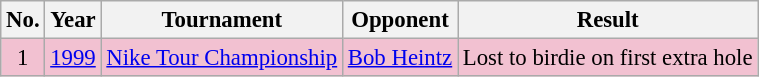<table class="wikitable" style="font-size:95%;">
<tr>
<th>No.</th>
<th>Year</th>
<th>Tournament</th>
<th>Opponent</th>
<th>Result</th>
</tr>
<tr style="background:#F2C1D1;">
<td align=center>1</td>
<td><a href='#'>1999</a></td>
<td><a href='#'>Nike Tour Championship</a></td>
<td> <a href='#'>Bob Heintz</a></td>
<td>Lost to birdie on first extra hole</td>
</tr>
</table>
